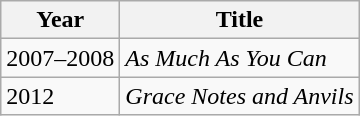<table class="wikitable">
<tr>
<th>Year</th>
<th>Title</th>
</tr>
<tr>
<td>2007–2008</td>
<td><em>As Much As You Can</em></td>
</tr>
<tr>
<td>2012</td>
<td><em>Grace Notes and Anvils</em></td>
</tr>
</table>
